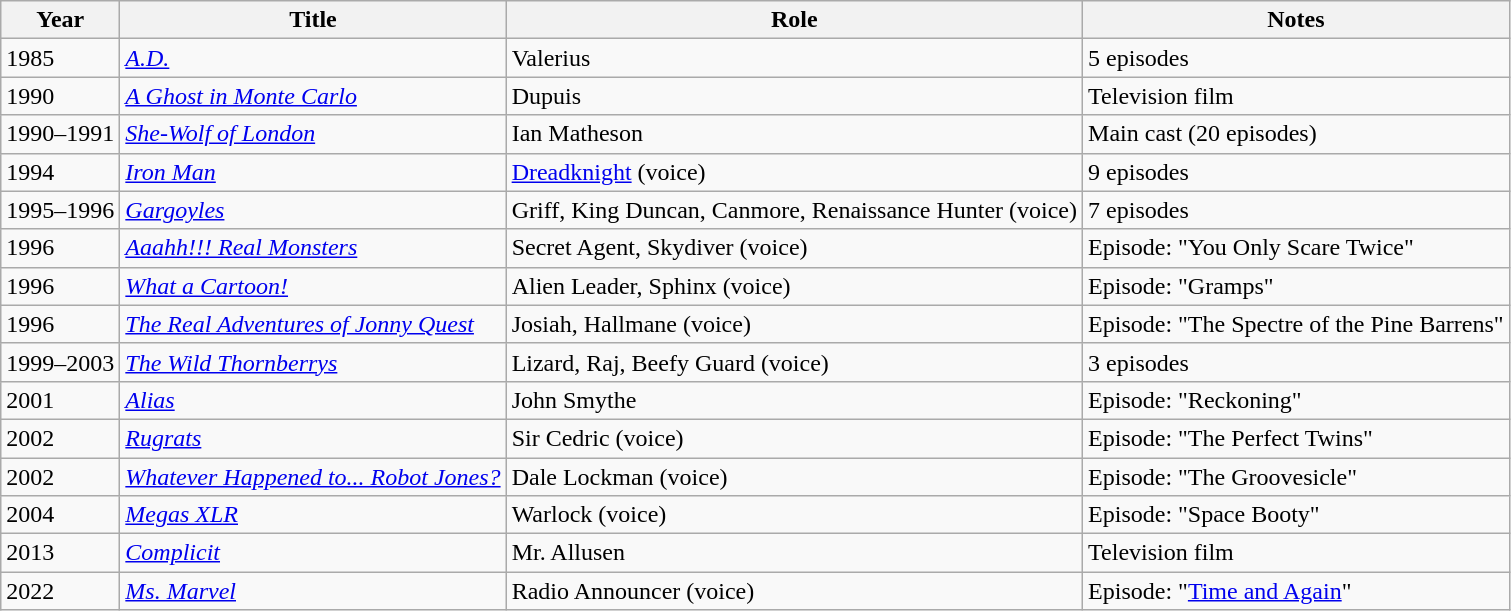<table class="wikitable sortable">
<tr>
<th>Year</th>
<th>Title</th>
<th>Role</th>
<th>Notes</th>
</tr>
<tr>
<td>1985</td>
<td><em><a href='#'>A.D.</a></em></td>
<td>Valerius</td>
<td>5 episodes</td>
</tr>
<tr>
<td>1990</td>
<td><em><a href='#'>A Ghost in Monte Carlo</a></em></td>
<td>Dupuis</td>
<td>Television film</td>
</tr>
<tr>
<td>1990–1991</td>
<td><em><a href='#'>She-Wolf of London</a></em></td>
<td>Ian Matheson</td>
<td>Main cast (20 episodes)</td>
</tr>
<tr>
<td>1994</td>
<td><em><a href='#'>Iron Man</a></em></td>
<td><a href='#'>Dreadknight</a> (voice)</td>
<td>9 episodes</td>
</tr>
<tr>
<td>1995–1996</td>
<td><em><a href='#'>Gargoyles</a></em></td>
<td>Griff, King Duncan, Canmore, Renaissance Hunter (voice)</td>
<td>7 episodes</td>
</tr>
<tr>
<td>1996</td>
<td><em><a href='#'>Aaahh!!! Real Monsters</a></em></td>
<td>Secret Agent, Skydiver (voice)</td>
<td>Episode: "You Only Scare Twice"</td>
</tr>
<tr>
<td>1996</td>
<td><em><a href='#'>What a Cartoon!</a></em></td>
<td>Alien Leader, Sphinx (voice)</td>
<td>Episode: "Gramps"</td>
</tr>
<tr>
<td>1996</td>
<td><em><a href='#'>The Real Adventures of Jonny Quest</a></em></td>
<td>Josiah, Hallmane (voice)</td>
<td>Episode: "The Spectre of the Pine Barrens"</td>
</tr>
<tr>
<td>1999–2003</td>
<td><em><a href='#'>The Wild Thornberrys</a></em></td>
<td>Lizard, Raj, Beefy Guard (voice)</td>
<td>3 episodes</td>
</tr>
<tr>
<td>2001</td>
<td><em><a href='#'>Alias</a></em></td>
<td>John Smythe</td>
<td>Episode: "Reckoning"</td>
</tr>
<tr>
<td>2002</td>
<td><em><a href='#'>Rugrats</a></em></td>
<td>Sir Cedric (voice)</td>
<td>Episode: "The Perfect Twins"</td>
</tr>
<tr>
<td>2002</td>
<td><em><a href='#'>Whatever Happened to... Robot Jones?</a></em></td>
<td>Dale Lockman (voice)</td>
<td>Episode: "The Groovesicle"</td>
</tr>
<tr>
<td>2004</td>
<td><em><a href='#'>Megas XLR</a></em></td>
<td>Warlock (voice)</td>
<td>Episode: "Space Booty"</td>
</tr>
<tr>
<td>2013</td>
<td><em><a href='#'>Complicit</a></em></td>
<td>Mr. Allusen</td>
<td>Television film</td>
</tr>
<tr>
<td>2022</td>
<td><em><a href='#'>Ms. Marvel</a></em></td>
<td>Radio Announcer (voice)</td>
<td>Episode: "<a href='#'>Time and Again</a>"</td>
</tr>
</table>
